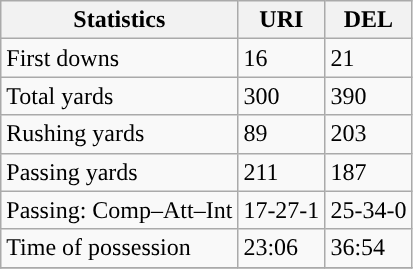<table class="wikitable" style="float: left;">
<tr>
<th>Statistics</th>
<th>URI</th>
<th>DEL</th>
</tr>
<tr>
<td>First downs</td>
<td>16</td>
<td>21</td>
</tr>
<tr>
<td>Total yards</td>
<td>300</td>
<td>390</td>
</tr>
<tr>
<td>Rushing yards</td>
<td>89</td>
<td>203</td>
</tr>
<tr>
<td>Passing yards</td>
<td>211</td>
<td>187</td>
</tr>
<tr>
<td>Passing: Comp–Att–Int</td>
<td>17-27-1</td>
<td>25-34-0</td>
</tr>
<tr>
<td>Time of possession</td>
<td>23:06</td>
<td>36:54</td>
</tr>
<tr>
</tr>
</table>
